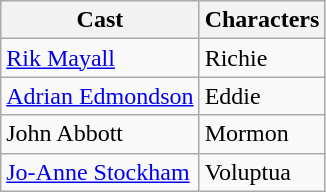<table class="wikitable">
<tr>
<th>Cast</th>
<th>Characters</th>
</tr>
<tr>
<td><a href='#'>Rik Mayall</a></td>
<td>Richie</td>
</tr>
<tr>
<td><a href='#'>Adrian Edmondson</a></td>
<td>Eddie</td>
</tr>
<tr>
<td>John Abbott</td>
<td>Mormon</td>
</tr>
<tr>
<td><a href='#'>Jo-Anne Stockham</a></td>
<td>Voluptua</td>
</tr>
</table>
